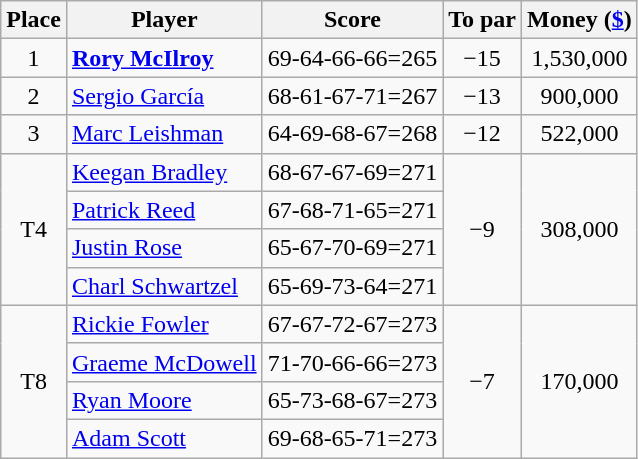<table class="wikitable">
<tr>
<th>Place</th>
<th>Player</th>
<th>Score</th>
<th>To par</th>
<th>Money (<a href='#'>$</a>)</th>
</tr>
<tr>
<td align=center>1</td>
<td> <strong><a href='#'>Rory McIlroy</a></strong></td>
<td align=center>69-64-66-66=265</td>
<td align=center>−15</td>
<td align=center>1,530,000</td>
</tr>
<tr>
<td align=center>2</td>
<td> <a href='#'>Sergio García</a></td>
<td align=center>68-61-67-71=267</td>
<td align=center>−13</td>
<td align=center>900,000</td>
</tr>
<tr>
<td align=center>3</td>
<td> <a href='#'>Marc Leishman</a></td>
<td align=center>64-69-68-67=268</td>
<td align=center>−12</td>
<td align=center>522,000</td>
</tr>
<tr>
<td align=center rowspan=4>T4</td>
<td> <a href='#'>Keegan Bradley</a></td>
<td align=center>68-67-67-69=271</td>
<td align=center rowspan=4>−9</td>
<td align=center rowspan=4>308,000</td>
</tr>
<tr>
<td> <a href='#'>Patrick Reed</a></td>
<td align=center>67-68-71-65=271</td>
</tr>
<tr>
<td> <a href='#'>Justin Rose</a></td>
<td align=center>65-67-70-69=271</td>
</tr>
<tr>
<td> <a href='#'>Charl Schwartzel</a></td>
<td align=center>65-69-73-64=271</td>
</tr>
<tr>
<td align=center rowspan=4>T8</td>
<td> <a href='#'>Rickie Fowler</a></td>
<td align=center>67-67-72-67=273</td>
<td align=center rowspan=4>−7</td>
<td align=center rowspan=4>170,000</td>
</tr>
<tr>
<td> <a href='#'>Graeme McDowell</a></td>
<td align=center>71-70-66-66=273</td>
</tr>
<tr>
<td> <a href='#'>Ryan Moore</a></td>
<td align=center>65-73-68-67=273</td>
</tr>
<tr>
<td> <a href='#'>Adam Scott</a></td>
<td align=center>69-68-65-71=273</td>
</tr>
</table>
